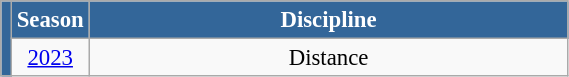<table class="wikitable"  style="font-size:95%; text-align:center; border:gray solid 1px; width:30%;">
<tr style="background:#369; color:white;">
<td rowspan="11" style="width:1%;"></td>
<td colspan="1" style="width:10%;"><strong>Season</strong></td>
<td><strong>Discipline</strong></td>
</tr>
<tr>
<td align="center"><a href='#'>2023</a></td>
<td align="center">Distance</td>
</tr>
</table>
